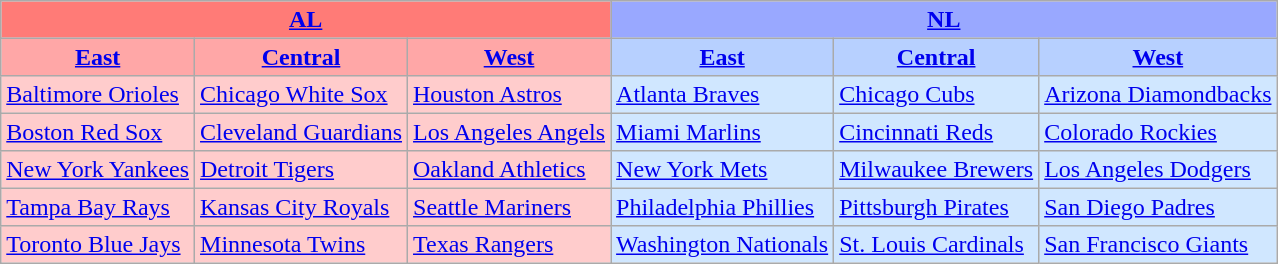<table class="wikitable" style="font-size:100%;line-height:1.1;">
<tr>
<th colspan="3" style="background-color: #FF7B77;"><a href='#'>AL</a></th>
<th colspan="3" style="background-color: #99A8FF;"><a href='#'>NL</a></th>
</tr>
<tr>
<th style="background-color: #FFA7A7;"><a href='#'>East</a></th>
<th style="background-color: #FFA7A7;"><a href='#'>Central</a></th>
<th style="background-color: #FFA7A7;"><a href='#'>West</a></th>
<th style="background-color: #B7D0FF;"><a href='#'>East</a></th>
<th style="background-color: #B7D0FF;"><a href='#'>Central</a></th>
<th style="background-color: #B7D0FF;"><a href='#'>West</a></th>
</tr>
<tr>
<td style="background-color: #FFCCCC;"><a href='#'>Baltimore Orioles</a></td>
<td style="background-color: #FFCCCC;"><a href='#'>Chicago White Sox</a></td>
<td style="background-color: #FFCCCC;"><a href='#'>Houston Astros</a></td>
<td style="background-color: #D0E7FF;"><a href='#'>Atlanta Braves</a></td>
<td style="background-color: #D0E7FF;"><a href='#'>Chicago Cubs</a></td>
<td style="background-color: #D0E7FF;"><a href='#'>Arizona Diamondbacks</a></td>
</tr>
<tr>
<td style="background-color: #FFCCCC;"><a href='#'>Boston Red Sox</a></td>
<td style="background-color: #FFCCCC;"><a href='#'>Cleveland Guardians</a></td>
<td style="background-color: #FFCCCC;"><a href='#'>Los Angeles Angels</a></td>
<td style="background-color: #D0E7FF;"><a href='#'>Miami Marlins</a></td>
<td style="background-color: #D0E7FF;"><a href='#'>Cincinnati Reds</a></td>
<td style="background-color: #D0E7FF;"><a href='#'>Colorado Rockies</a></td>
</tr>
<tr>
<td style="background-color: #FFCCCC;"><a href='#'>New York Yankees</a></td>
<td style="background-color: #FFCCCC;"><a href='#'>Detroit Tigers</a></td>
<td style="background-color: #FFCCCC;"><a href='#'>Oakland Athletics</a></td>
<td style="background-color: #D0E7FF;"><a href='#'>New York Mets</a></td>
<td style="background-color: #D0E7FF;"><a href='#'>Milwaukee Brewers</a></td>
<td style="background-color: #D0E7FF;"><a href='#'>Los Angeles Dodgers</a></td>
</tr>
<tr>
<td style="background-color: #FFCCCC;"><a href='#'>Tampa Bay Rays</a></td>
<td style="background-color: #FFCCCC;"><a href='#'>Kansas City Royals</a></td>
<td style="background-color: #FFCCCC;"><a href='#'>Seattle Mariners</a></td>
<td style="background-color: #D0E7FF;"><a href='#'>Philadelphia Phillies</a></td>
<td style="background-color: #D0E7FF;"><a href='#'>Pittsburgh Pirates</a></td>
<td style="background-color: #D0E7FF;"><a href='#'>San Diego Padres</a></td>
</tr>
<tr>
<td style="background-color: #FFCCCC;"><a href='#'>Toronto Blue Jays</a></td>
<td style="background-color: #FFCCCC;"><a href='#'>Minnesota Twins</a></td>
<td style="background-color: #FFCCCC;"><a href='#'>Texas Rangers</a></td>
<td style="background-color: #D0E7FF;"><a href='#'>Washington Nationals</a></td>
<td style="background-color: #D0E7FF;"><a href='#'>St. Louis Cardinals</a></td>
<td style="background-color: #D0E7FF;"><a href='#'>San Francisco Giants</a></td>
</tr>
</table>
